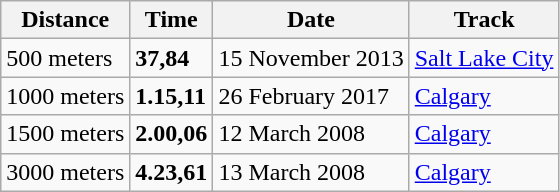<table class="wikitable">
<tr>
<th>Distance</th>
<th>Time</th>
<th>Date</th>
<th>Track</th>
</tr>
<tr>
<td>500 meters</td>
<td><strong>37,84</strong></td>
<td>15 November 2013</td>
<td><a href='#'>Salt Lake City</a></td>
</tr>
<tr>
<td>1000 meters</td>
<td><strong>1.15,11</strong></td>
<td>26 February 2017</td>
<td><a href='#'>Calgary</a></td>
</tr>
<tr>
<td>1500 meters</td>
<td><strong>2.00,06</strong></td>
<td>12 March 2008</td>
<td><a href='#'>Calgary</a></td>
</tr>
<tr>
<td>3000 meters</td>
<td><strong>4.23,61</strong></td>
<td>13 March 2008</td>
<td><a href='#'>Calgary</a></td>
</tr>
</table>
